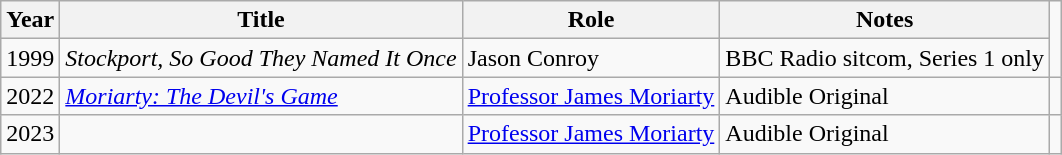<table class="wikitable sortable">
<tr>
<th>Year</th>
<th>Title</th>
<th>Role</th>
<th>Notes</th>
</tr>
<tr>
<td>1999</td>
<td><em>Stockport, So Good They Named It Once</em></td>
<td>Jason Conroy</td>
<td>BBC Radio sitcom, Series 1 only</td>
</tr>
<tr>
<td>2022</td>
<td><em><a href='#'>Moriarty: The Devil's Game</a></em></td>
<td><a href='#'>Professor James Moriarty</a></td>
<td>Audible Original</td>
<td></td>
</tr>
<tr>
<td>2023</td>
<td><em></em></td>
<td><a href='#'>Professor James Moriarty</a></td>
<td>Audible Original</td>
</tr>
</table>
